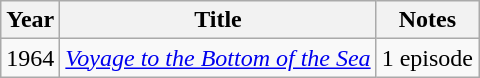<table class="wikitable">
<tr>
<th>Year</th>
<th>Title</th>
<th>Notes</th>
</tr>
<tr>
<td>1964</td>
<td><em><a href='#'>Voyage to the Bottom of the Sea</a></em></td>
<td>1 episode</td>
</tr>
</table>
